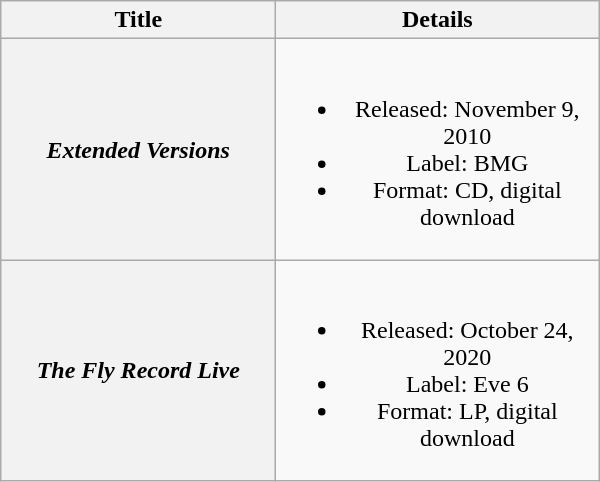<table class="wikitable plainrowheaders" style="text-align:center;" border="1">
<tr>
<th scope="col" style="width:11em;">Title</th>
<th scope="col" style="width:13em;">Details</th>
</tr>
<tr>
<th scope="row"><em>Extended Versions</em></th>
<td><br><ul><li>Released: November 9, 2010</li><li>Label: BMG</li><li>Format: CD, digital download</li></ul></td>
</tr>
<tr>
<th scope="row"><em>The Fly Record Live</em></th>
<td><br><ul><li>Released: October 24, 2020</li><li>Label: Eve 6</li><li>Format: LP, digital download</li></ul></td>
</tr>
</table>
